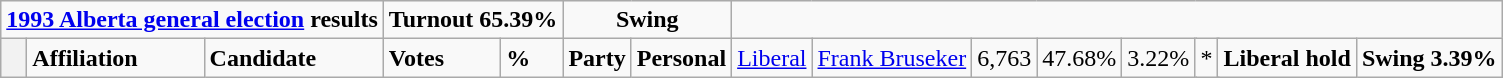<table class="wikitable">
<tr>
<td colspan="3" align=center><strong><a href='#'>1993 Alberta general election</a> results</strong></td>
<td colspan="2"><strong>Turnout 65.39%</strong></td>
<td colspan="2" align=center><strong>Swing</strong></td>
</tr>
<tr>
<th style="width: 10px;"></th>
<td><strong>Affiliation</strong></td>
<td><strong>Candidate</strong></td>
<td><strong>Votes</strong></td>
<td><strong>%</strong></td>
<td><strong>Party</strong></td>
<td><strong>Personal</strong><br></td>
<td><a href='#'>Liberal</a></td>
<td><a href='#'>Frank Bruseker</a></td>
<td>6,763</td>
<td>47.68%</td>
<td colspan=2 align=center>3.22%<br>


</td>
<td colspan=2 align=center>*<br>


</td>
<td colspan=4><strong>Liberal hold</strong></td>
<td colspan=2><strong>Swing 3.39%</strong></td>
</tr>
</table>
